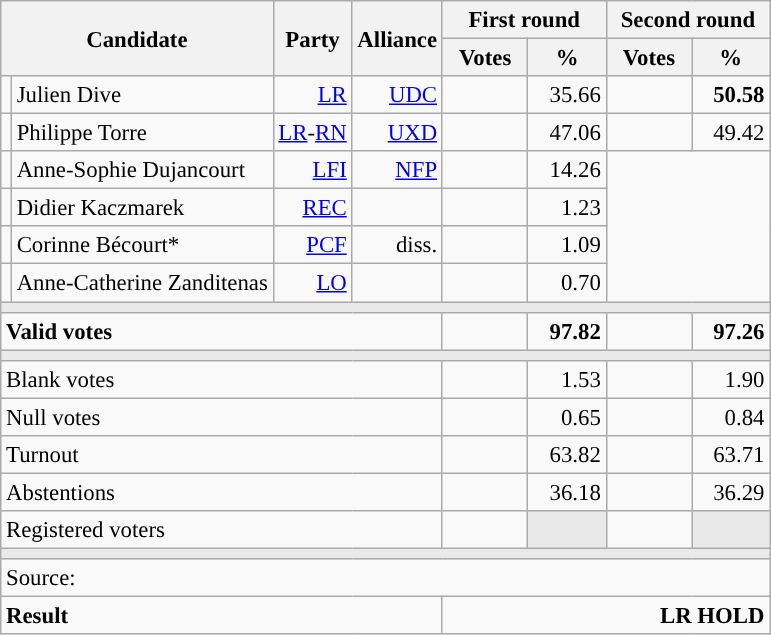<table class="wikitable" style="text-align:right;font-size:95%;">
<tr>
<th colspan="2" rowspan="2">Candidate</th>
<th colspan="1" rowspan="2">Party</th>
<th colspan="1" rowspan="2">Alliance</th>
<th colspan="2">First round</th>
<th colspan="2">Second round</th>
</tr>
<tr>
<th style="width:50px;">Votes</th>
<th style="width:45px;">%</th>
<th style="width:50px;">Votes</th>
<th style="width:45px;">%</th>
</tr>
<tr>
<td style="color:inherit;background:"></td>
<td style="text-align:left;">Julien Dive</td>
<td><a href='#'>LR</a></td>
<td><a href='#'>UDC</a></td>
<td></td>
<td>35.66</td>
<td><strong></strong></td>
<td><strong>50.58</strong></td>
</tr>
<tr>
<td style="color:inherit;background:"></td>
<td style="text-align:left;">Philippe Torre</td>
<td><a href='#'>LR</a>-<a href='#'>RN</a></td>
<td><a href='#'>UXD</a></td>
<td></td>
<td>47.06</td>
<td></td>
<td>49.42</td>
</tr>
<tr>
<td style="color:inherit;background:"></td>
<td style="text-align:left;">Anne-Sophie Dujancourt</td>
<td><a href='#'>LFI</a></td>
<td><a href='#'>NFP</a></td>
<td></td>
<td>14.26</td>
</tr>
<tr>
<td style="color:inherit;background:"></td>
<td style="text-align:left;">Didier Kaczmarek</td>
<td><a href='#'>REC</a></td>
<td></td>
<td></td>
<td>1.23</td>
</tr>
<tr>
<td style="color:inherit;background:"></td>
<td style="text-align:left;">Corinne Bécourt*</td>
<td><a href='#'>PCF</a></td>
<td>diss.</td>
<td></td>
<td>1.09</td>
</tr>
<tr>
<td style="color:inherit;background:"></td>
<td style="text-align:left;">Anne-Catherine Zanditenas</td>
<td><a href='#'>LO</a></td>
<td></td>
<td></td>
<td>0.70</td>
</tr>
<tr>
<td colspan="8" style="background:#E9E9E9;"></td>
</tr>
<tr style="font-weight:bold;">
<td colspan="4" style="text-align:left;">Valid votes</td>
<td></td>
<td>97.82</td>
<td></td>
<td>97.26</td>
</tr>
<tr>
<td colspan="8" style="background:#E9E9E9;"></td>
</tr>
<tr>
<td colspan="4" style="text-align:left;">Blank votes</td>
<td></td>
<td>1.53</td>
<td></td>
<td>1.90</td>
</tr>
<tr>
<td colspan="4" style="text-align:left;">Null votes</td>
<td></td>
<td>0.65</td>
<td></td>
<td>0.84</td>
</tr>
<tr>
<td colspan="4" style="text-align:left;">Turnout</td>
<td></td>
<td>63.82</td>
<td></td>
<td>63.71</td>
</tr>
<tr>
<td colspan="4" style="text-align:left;">Abstentions</td>
<td></td>
<td>36.18</td>
<td></td>
<td>36.29</td>
</tr>
<tr>
<td colspan="4" style="text-align:left;">Registered voters</td>
<td></td>
<td style="background:#E9E9E9;"></td>
<td></td>
<td style="background:#E9E9E9;"></td>
</tr>
<tr>
<td colspan="8" style="background:#E9E9E9;"></td>
</tr>
<tr>
<td colspan="8" style="text-align:left;">Source: </td>
</tr>
<tr style="font-weight:bold">
<td colspan="4" style="text-align:left;">Result</td>
<td colspan="4" style="background-color:">LR HOLD</td>
</tr>
</table>
